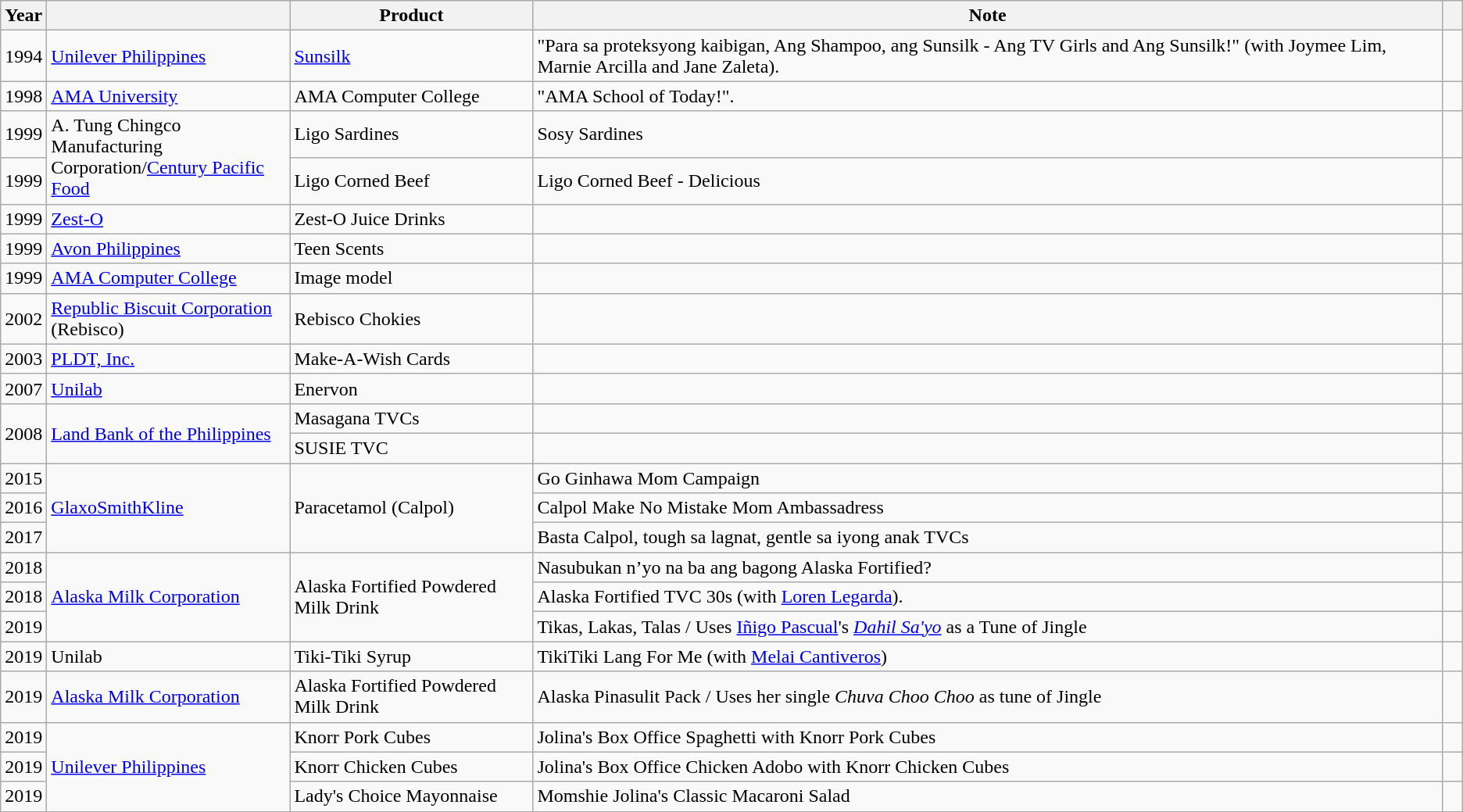<table class="wikitable sortable plainrowheaders">
<tr>
<th scope="col" width=10>Year</th>
<th scope="col" width=200></th>
<th scope="col" width=200>Product</th>
<th scope="col" class="unsortable">Note</th>
<th scope="col" width=10 class="unsortable"></th>
</tr>
<tr>
<td>1994</td>
<td><a href='#'>Unilever Philippines</a></td>
<td><a href='#'>Sunsilk</a></td>
<td>"Para sa proteksyong kaibigan, Ang Shampoo, ang Sunsilk - Ang TV Girls and Ang Sunsilk!" (with Joymee Lim, Marnie Arcilla and Jane Zaleta).</td>
<td></td>
</tr>
<tr>
<td>1998</td>
<td><a href='#'>AMA University</a></td>
<td>AMA Computer College</td>
<td>"AMA School of Today!".</td>
<td></td>
</tr>
<tr>
<td>1999</td>
<td rowspan=2>A. Tung Chingco Manufacturing Corporation/<a href='#'>Century Pacific Food</a></td>
<td>Ligo Sardines</td>
<td>Sosy Sardines</td>
<td></td>
</tr>
<tr>
<td>1999</td>
<td>Ligo Corned Beef</td>
<td>Ligo Corned Beef - Delicious</td>
<td></td>
</tr>
<tr>
<td>1999</td>
<td><a href='#'>Zest-O</a></td>
<td>Zest-O Juice Drinks</td>
<td></td>
<td></td>
</tr>
<tr>
<td>1999</td>
<td><a href='#'>Avon Philippines</a></td>
<td>Teen Scents</td>
<td></td>
<td></td>
</tr>
<tr>
<td>1999</td>
<td><a href='#'>AMA Computer College</a></td>
<td>Image model</td>
<td></td>
<td></td>
</tr>
<tr>
<td>2002</td>
<td><a href='#'>Republic Biscuit Corporation</a> (Rebisco)</td>
<td>Rebisco Chokies</td>
<td></td>
<td></td>
</tr>
<tr>
<td>2003</td>
<td><a href='#'>PLDT, Inc.</a></td>
<td>Make-A-Wish Cards</td>
<td></td>
<td></td>
</tr>
<tr>
<td>2007</td>
<td><a href='#'>Unilab</a></td>
<td>Enervon</td>
<td></td>
<td></td>
</tr>
<tr>
<td rowspan=2>2008</td>
<td rowspan=2><a href='#'>Land Bank of the Philippines</a></td>
<td>Masagana TVCs</td>
<td></td>
<td></td>
</tr>
<tr>
<td>SUSIE TVC</td>
<td></td>
<td></td>
</tr>
<tr>
<td>2015</td>
<td rowspan=3><a href='#'>GlaxoSmithKline</a></td>
<td rowspan=3>Paracetamol (Calpol)</td>
<td>Go Ginhawa Mom Campaign</td>
<td></td>
</tr>
<tr>
<td>2016</td>
<td>Calpol Make No Mistake Mom Ambassadress</td>
<td></td>
</tr>
<tr>
<td>2017</td>
<td>Basta Calpol, tough sa lagnat, gentle sa iyong anak TVCs</td>
<td></td>
</tr>
<tr>
<td>2018</td>
<td rowspan=3><a href='#'>Alaska Milk Corporation</a></td>
<td rowspan=3>Alaska Fortified Powdered Milk Drink</td>
<td>Nasubukan n’yo na ba ang bagong Alaska Fortified?</td>
<td></td>
</tr>
<tr>
<td>2018</td>
<td>Alaska Fortified TVC 30s (with <a href='#'>Loren Legarda</a>).</td>
<td></td>
</tr>
<tr>
<td>2019</td>
<td>Tikas, Lakas, Talas / Uses <a href='#'>Iñigo Pascual</a>'s <em><a href='#'>Dahil Sa'yo</a></em> as a Tune of Jingle</td>
<td></td>
</tr>
<tr>
<td>2019</td>
<td>Unilab</td>
<td>Tiki-Tiki Syrup</td>
<td>TikiTiki Lang For Me (with <a href='#'>Melai Cantiveros</a>)</td>
<td></td>
</tr>
<tr>
<td>2019</td>
<td><a href='#'>Alaska Milk Corporation</a></td>
<td>Alaska Fortified Powdered Milk Drink</td>
<td>Alaska Pinasulit Pack / Uses her single <em>Chuva Choo Choo</em> as tune of Jingle</td>
<td></td>
</tr>
<tr>
<td>2019</td>
<td rowspan=3><a href='#'>Unilever Philippines</a></td>
<td>Knorr Pork Cubes</td>
<td>Jolina's Box Office Spaghetti with Knorr Pork Cubes</td>
<td></td>
</tr>
<tr>
<td>2019</td>
<td>Knorr Chicken Cubes</td>
<td>Jolina's Box Office Chicken Adobo with Knorr Chicken Cubes</td>
<td></td>
</tr>
<tr>
<td>2019</td>
<td>Lady's Choice Mayonnaise</td>
<td>Momshie Jolina's Classic Macaroni Salad</td>
<td></td>
</tr>
<tr>
</tr>
</table>
